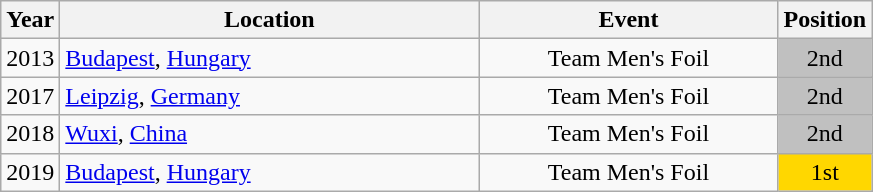<table class="wikitable" style="text-align:center;">
<tr>
<th>Year</th>
<th style="width:17em">Location</th>
<th style="width:12em">Event</th>
<th>Position</th>
</tr>
<tr>
<td>2013</td>
<td rowspan="1" align="left"> <a href='#'>Budapest</a>, <a href='#'>Hungary</a></td>
<td>Team Men's Foil</td>
<td bgcolor="silver">2nd</td>
</tr>
<tr>
<td>2017</td>
<td rowspan="1" align="left"> <a href='#'>Leipzig</a>, <a href='#'>Germany</a></td>
<td>Team Men's Foil</td>
<td bgcolor="silver">2nd</td>
</tr>
<tr>
<td>2018</td>
<td rowspan="1" align="left"> <a href='#'>Wuxi</a>, <a href='#'>China</a></td>
<td>Team Men's Foil</td>
<td bgcolor="silver">2nd</td>
</tr>
<tr>
<td>2019</td>
<td rowspan="1" align="left"> <a href='#'>Budapest</a>, <a href='#'>Hungary</a></td>
<td>Team Men's Foil</td>
<td bgcolor="gold">1st</td>
</tr>
</table>
